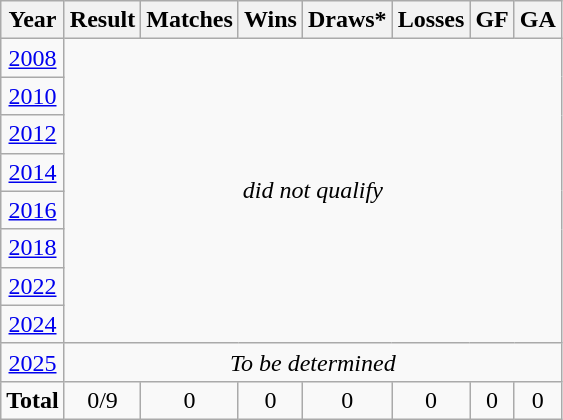<table class="wikitable" style="text-align: center;">
<tr>
<th>Year</th>
<th>Result</th>
<th>Matches</th>
<th>Wins</th>
<th>Draws*</th>
<th>Losses</th>
<th>GF</th>
<th>GA</th>
</tr>
<tr>
<td> <a href='#'>2008</a></td>
<td colspan=7 rowspan=8><em>did not qualify</em></td>
</tr>
<tr>
<td> <a href='#'>2010</a></td>
</tr>
<tr>
<td> <a href='#'>2012</a></td>
</tr>
<tr>
<td> <a href='#'>2014</a></td>
</tr>
<tr>
<td> <a href='#'>2016</a></td>
</tr>
<tr>
<td> <a href='#'>2018</a></td>
</tr>
<tr>
<td> <a href='#'>2022</a></td>
</tr>
<tr>
<td> <a href='#'>2024</a></td>
</tr>
<tr>
<td> <a href='#'>2025</a></td>
<td colspan=7><em>To be determined</em></td>
</tr>
<tr>
<td><strong>Total</strong></td>
<td>0/9</td>
<td>0</td>
<td>0</td>
<td>0</td>
<td>0</td>
<td>0</td>
<td>0</td>
</tr>
</table>
